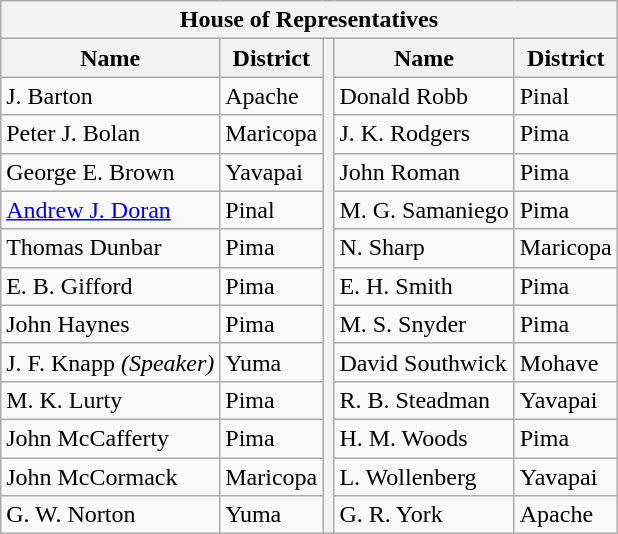<table class="wikitable" style="float: right">
<tr>
<th colspan="5">House of Representatives</th>
</tr>
<tr>
<th>Name</th>
<th>District</th>
<th rowspan="13"></th>
<th>Name</th>
<th>District</th>
</tr>
<tr>
<td>J. Barton</td>
<td>Apache</td>
<td>Donald Robb</td>
<td>Pinal</td>
</tr>
<tr>
<td>Peter J. Bolan</td>
<td>Maricopa</td>
<td>J. K. Rodgers</td>
<td>Pima</td>
</tr>
<tr>
<td>George E. Brown</td>
<td>Yavapai</td>
<td>John Roman</td>
<td>Pima</td>
</tr>
<tr>
<td><a href='#'>Andrew J. Doran</a></td>
<td>Pinal</td>
<td>M. G. Samaniego</td>
<td>Pima</td>
</tr>
<tr>
<td>Thomas Dunbar</td>
<td>Pima</td>
<td>N. Sharp</td>
<td>Maricopa</td>
</tr>
<tr>
<td>E. B. Gifford</td>
<td>Pima</td>
<td>E. H. Smith</td>
<td>Pima</td>
</tr>
<tr>
<td>John Haynes</td>
<td>Pima</td>
<td>M. S. Snyder</td>
<td>Pima</td>
</tr>
<tr>
<td>J. F. Knapp <em>(Speaker)</em></td>
<td>Yuma</td>
<td>David Southwick</td>
<td>Mohave</td>
</tr>
<tr>
<td>M. K. Lurty</td>
<td>Pima</td>
<td>R. B. Steadman</td>
<td>Yavapai</td>
</tr>
<tr>
<td>John McCafferty</td>
<td>Pima</td>
<td>H. M. Woods</td>
<td>Pima</td>
</tr>
<tr>
<td>John McCormack</td>
<td>Maricopa</td>
<td>L. Wollenberg</td>
<td>Yavapai</td>
</tr>
<tr>
<td>G. W. Norton</td>
<td>Yuma</td>
<td>G. R. York</td>
<td>Apache</td>
</tr>
</table>
